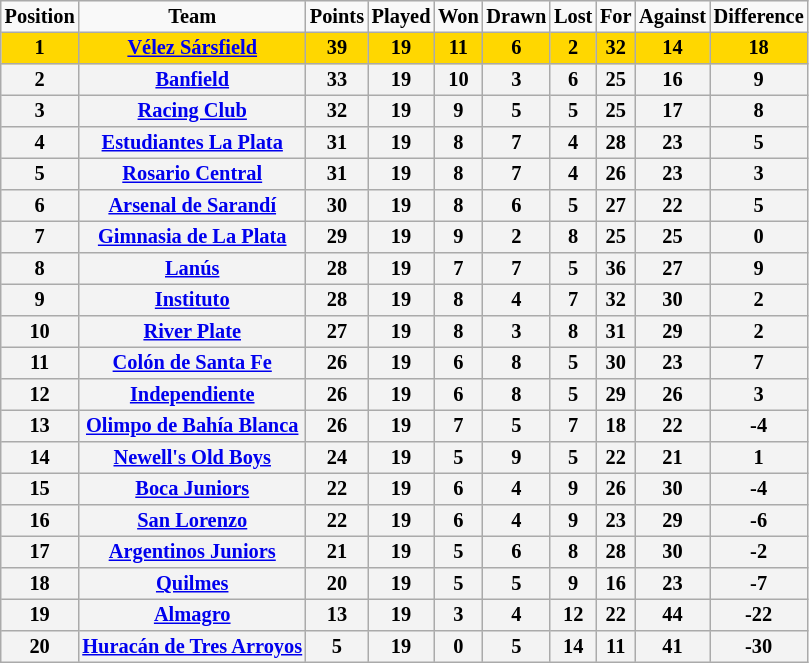<table border="2" cellpadding="2" cellspacing="0" style="margin: 0; background: #f9f9f9; border: 1px #aaa solid; border-collapse: collapse; font-size: 85%;">
<tr>
<th>Position</th>
<th>Team</th>
<th>Points</th>
<th>Played</th>
<th>Won</th>
<th>Drawn</th>
<th>Lost</th>
<th>For</th>
<th>Against</th>
<th>Difference</th>
</tr>
<tr>
<th bgcolor="gold">1</th>
<th bgcolor="gold"><a href='#'>Vélez Sársfield</a></th>
<th bgcolor="gold">39</th>
<th bgcolor="gold">19</th>
<th bgcolor="gold">11</th>
<th bgcolor="gold">6</th>
<th bgcolor="gold">2</th>
<th bgcolor="gold">32</th>
<th bgcolor="gold">14</th>
<th bgcolor="gold">18</th>
</tr>
<tr>
<th bgcolor="F3F3F3">2</th>
<th bgcolor="F3F3F3"><a href='#'>Banfield</a></th>
<th bgcolor="F3F3F3">33</th>
<th bgcolor="F3F3F3">19</th>
<th bgcolor="F3F3F3">10</th>
<th bgcolor="F3F3F3">3</th>
<th bgcolor="F3F3F3">6</th>
<th bgcolor="F3F3F3">25</th>
<th bgcolor="F3F3F3">16</th>
<th bgcolor="F3F3F3">9</th>
</tr>
<tr>
<th bgcolor="F3F3F3">3</th>
<th bgcolor="F3F3F3"><a href='#'>Racing Club</a></th>
<th bgcolor="F3F3F3">32</th>
<th bgcolor="F3F3F3">19</th>
<th bgcolor="F3F3F3">9</th>
<th bgcolor="F3F3F3">5</th>
<th bgcolor="F3F3F3">5</th>
<th bgcolor="F3F3F3">25</th>
<th bgcolor="F3F3F3">17</th>
<th bgcolor="F3F3F3">8</th>
</tr>
<tr>
<th bgcolor="F3F3F3">4</th>
<th bgcolor="F3F3F3"><a href='#'>Estudiantes La Plata</a></th>
<th bgcolor="F3F3F3">31</th>
<th bgcolor="F3F3F3">19</th>
<th bgcolor="F3F3F3">8</th>
<th bgcolor="F3F3F3">7</th>
<th bgcolor="F3F3F3">4</th>
<th bgcolor="F3F3F3">28</th>
<th bgcolor="F3F3F3">23</th>
<th bgcolor="F3F3F3">5</th>
</tr>
<tr>
<th bgcolor="F3F3F3">5</th>
<th bgcolor="F3F3F3"><a href='#'>Rosario Central</a></th>
<th bgcolor="F3F3F3">31</th>
<th bgcolor="F3F3F3">19</th>
<th bgcolor="F3F3F3">8</th>
<th bgcolor="F3F3F3">7</th>
<th bgcolor="F3F3F3">4</th>
<th bgcolor="F3F3F3">26</th>
<th bgcolor="F3F3F3">23</th>
<th bgcolor="F3F3F3">3</th>
</tr>
<tr>
<th bgcolor="F3F3F3">6</th>
<th bgcolor="F3F3F3"><a href='#'>Arsenal de Sarandí</a></th>
<th bgcolor="F3F3F3">30</th>
<th bgcolor="F3F3F3">19</th>
<th bgcolor="F3F3F3">8</th>
<th bgcolor="F3F3F3">6</th>
<th bgcolor="F3F3F3">5</th>
<th bgcolor="F3F3F3">27</th>
<th bgcolor="F3F3F3">22</th>
<th bgcolor="F3F3F3">5</th>
</tr>
<tr>
<th bgcolor="F3F3F3">7</th>
<th bgcolor="F3F3F3"><a href='#'>Gimnasia de La Plata</a></th>
<th bgcolor="F3F3F3">29</th>
<th bgcolor="F3F3F3">19</th>
<th bgcolor="F3F3F3">9</th>
<th bgcolor="F3F3F3">2</th>
<th bgcolor="F3F3F3">8</th>
<th bgcolor="F3F3F3">25</th>
<th bgcolor="F3F3F3">25</th>
<th bgcolor="F3F3F3">0</th>
</tr>
<tr>
<th bgcolor="F3F3F3">8</th>
<th bgcolor="F3F3F3"><a href='#'>Lanús</a></th>
<th bgcolor="F3F3F3">28</th>
<th bgcolor="F3F3F3">19</th>
<th bgcolor="F3F3F3">7</th>
<th bgcolor="F3F3F3">7</th>
<th bgcolor="F3F3F3">5</th>
<th bgcolor="F3F3F3">36</th>
<th bgcolor="F3F3F3">27</th>
<th bgcolor="F3F3F3">9</th>
</tr>
<tr>
<th bgcolor="F3F3F3">9</th>
<th bgcolor="F3F3F3"><a href='#'>Instituto</a></th>
<th bgcolor="F3F3F3">28</th>
<th bgcolor="F3F3F3">19</th>
<th bgcolor="F3F3F3">8</th>
<th bgcolor="F3F3F3">4</th>
<th bgcolor="F3F3F3">7</th>
<th bgcolor="F3F3F3">32</th>
<th bgcolor="F3F3F3">30</th>
<th bgcolor="F3F3F3">2</th>
</tr>
<tr>
<th bgcolor="F3F3F3">10</th>
<th bgcolor="F3F3F3"><a href='#'>River Plate</a></th>
<th bgcolor="F3F3F3">27</th>
<th bgcolor="F3F3F3">19</th>
<th bgcolor="F3F3F3">8</th>
<th bgcolor="F3F3F3">3</th>
<th bgcolor="F3F3F3">8</th>
<th bgcolor="F3F3F3">31</th>
<th bgcolor="F3F3F3">29</th>
<th bgcolor="F3F3F3">2</th>
</tr>
<tr>
<th bgcolor="F3F3F3">11</th>
<th bgcolor="F3F3F3"><a href='#'>Colón de Santa Fe</a></th>
<th bgcolor="F3F3F3">26</th>
<th bgcolor="F3F3F3">19</th>
<th bgcolor="F3F3F3">6</th>
<th bgcolor="F3F3F3">8</th>
<th bgcolor="F3F3F3">5</th>
<th bgcolor="F3F3F3">30</th>
<th bgcolor="F3F3F3">23</th>
<th bgcolor="F3F3F3">7</th>
</tr>
<tr>
<th bgcolor="F3F3F3">12</th>
<th bgcolor="F3F3F3"><a href='#'>Independiente</a></th>
<th bgcolor="F3F3F3">26</th>
<th bgcolor="F3F3F3">19</th>
<th bgcolor="F3F3F3">6</th>
<th bgcolor="F3F3F3">8</th>
<th bgcolor="F3F3F3">5</th>
<th bgcolor="F3F3F3">29</th>
<th bgcolor="F3F3F3">26</th>
<th bgcolor="F3F3F3">3</th>
</tr>
<tr>
<th bgcolor="F3F3F3">13</th>
<th bgcolor="F3F3F3"><a href='#'>Olimpo de Bahía Blanca</a></th>
<th bgcolor="F3F3F3">26</th>
<th bgcolor="F3F3F3">19</th>
<th bgcolor="F3F3F3">7</th>
<th bgcolor="F3F3F3">5</th>
<th bgcolor="F3F3F3">7</th>
<th bgcolor="F3F3F3">18</th>
<th bgcolor="F3F3F3">22</th>
<th bgcolor="F3F3F3">-4</th>
</tr>
<tr>
<th bgcolor="F3F3F3">14</th>
<th bgcolor="F3F3F3"><a href='#'>Newell's Old Boys</a></th>
<th bgcolor="F3F3F3">24</th>
<th bgcolor="F3F3F3">19</th>
<th bgcolor="F3F3F3">5</th>
<th bgcolor="F3F3F3">9</th>
<th bgcolor="F3F3F3">5</th>
<th bgcolor="F3F3F3">22</th>
<th bgcolor="F3F3F3">21</th>
<th bgcolor="F3F3F3">1</th>
</tr>
<tr>
<th bgcolor="F3F3F3">15</th>
<th bgcolor="F3F3F3"><a href='#'>Boca Juniors</a></th>
<th bgcolor="F3F3F3">22</th>
<th bgcolor="F3F3F3">19</th>
<th bgcolor="F3F3F3">6</th>
<th bgcolor="F3F3F3">4</th>
<th bgcolor="F3F3F3">9</th>
<th bgcolor="F3F3F3">26</th>
<th bgcolor="F3F3F3">30</th>
<th bgcolor="F3F3F3">-4</th>
</tr>
<tr>
<th bgcolor="F3F3F3">16</th>
<th bgcolor="F3F3F3"><a href='#'>San Lorenzo</a></th>
<th bgcolor="F3F3F3">22</th>
<th bgcolor="F3F3F3">19</th>
<th bgcolor="F3F3F3">6</th>
<th bgcolor="F3F3F3">4</th>
<th bgcolor="F3F3F3">9</th>
<th bgcolor="F3F3F3">23</th>
<th bgcolor="F3F3F3">29</th>
<th bgcolor="F3F3F3">-6</th>
</tr>
<tr>
<th bgcolor="F3F3F3">17</th>
<th bgcolor="F3F3F3"><a href='#'>Argentinos Juniors</a></th>
<th bgcolor="F3F3F3">21</th>
<th bgcolor="F3F3F3">19</th>
<th bgcolor="F3F3F3">5</th>
<th bgcolor="F3F3F3">6</th>
<th bgcolor="F3F3F3">8</th>
<th bgcolor="F3F3F3">28</th>
<th bgcolor="F3F3F3">30</th>
<th bgcolor="F3F3F3">-2</th>
</tr>
<tr>
<th bgcolor="F3F3F3">18</th>
<th bgcolor="F3F3F3"><a href='#'>Quilmes</a></th>
<th bgcolor="F3F3F3">20</th>
<th bgcolor="F3F3F3">19</th>
<th bgcolor="F3F3F3">5</th>
<th bgcolor="F3F3F3">5</th>
<th bgcolor="F3F3F3">9</th>
<th bgcolor="F3F3F3">16</th>
<th bgcolor="F3F3F3">23</th>
<th bgcolor="F3F3F3">-7</th>
</tr>
<tr>
<th bgcolor="F3F3F3">19</th>
<th bgcolor="F3F3F3"><a href='#'>Almagro</a></th>
<th bgcolor="F3F3F3">13</th>
<th bgcolor="F3F3F3">19</th>
<th bgcolor="F3F3F3">3</th>
<th bgcolor="F3F3F3">4</th>
<th bgcolor="F3F3F3">12</th>
<th bgcolor="F3F3F3">22</th>
<th bgcolor="F3F3F3">44</th>
<th bgcolor="F3F3F3">-22</th>
</tr>
<tr>
<th bgcolor="F3F3F3">20</th>
<th bgcolor="F3F3F3"><a href='#'>Huracán de Tres Arroyos</a></th>
<th bgcolor="F3F3F3">5</th>
<th bgcolor="F3F3F3">19</th>
<th bgcolor="F3F3F3">0</th>
<th bgcolor="F3F3F3">5</th>
<th bgcolor="F3F3F3">14</th>
<th bgcolor="F3F3F3">11</th>
<th bgcolor="F3F3F3">41</th>
<th bgcolor="F3F3F3">-30</th>
</tr>
</table>
